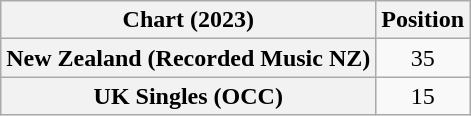<table class="wikitable sortable plainrowheaders" style="text-align:center">
<tr>
<th scope="col">Chart (2023)</th>
<th scope="col">Position</th>
</tr>
<tr>
<th scope="row">New Zealand (Recorded Music NZ)</th>
<td>35</td>
</tr>
<tr>
<th scope="row">UK Singles (OCC)</th>
<td>15</td>
</tr>
</table>
